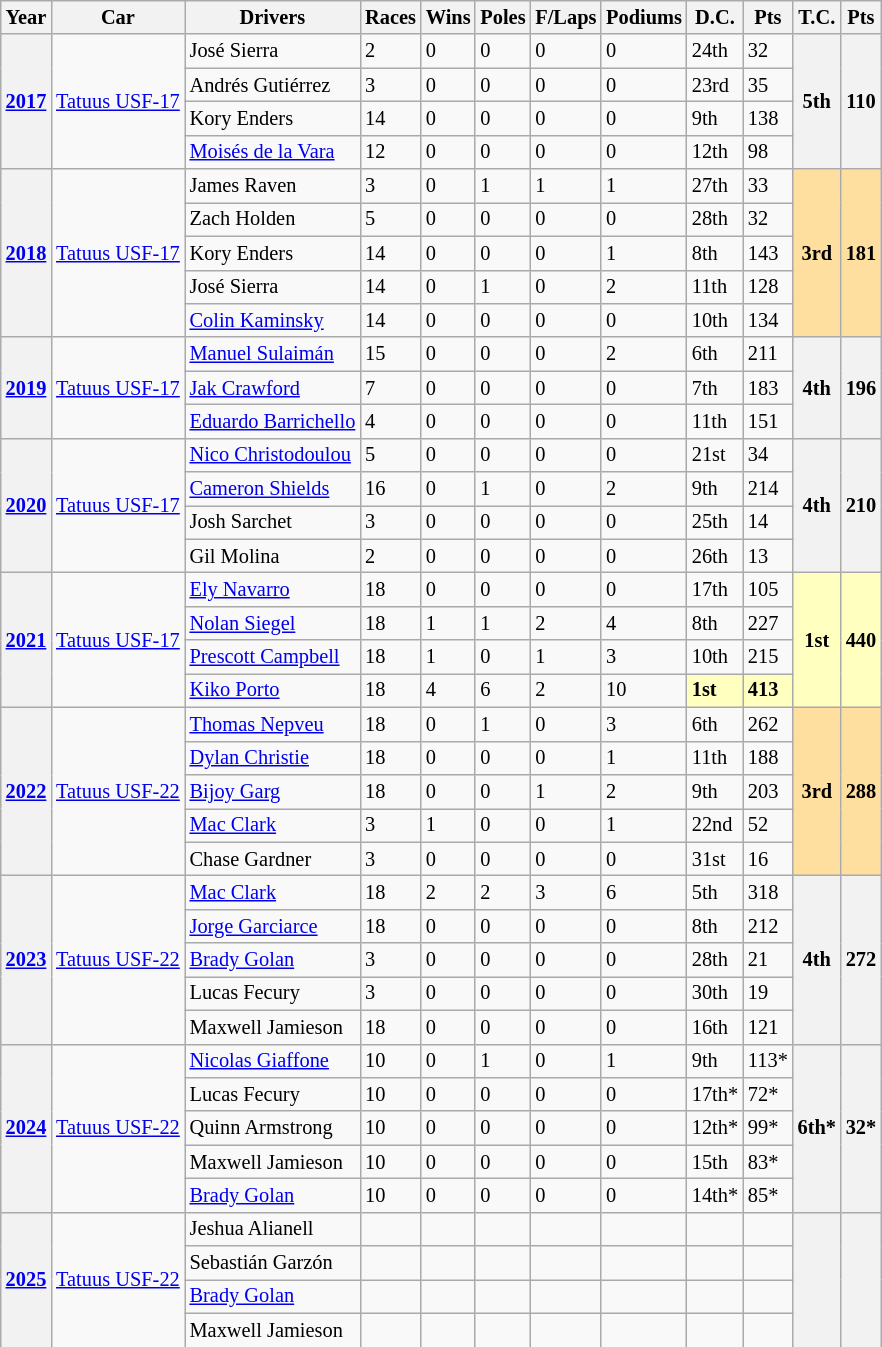<table class="wikitable" style="font-size:85%">
<tr>
<th>Year</th>
<th>Car</th>
<th>Drivers</th>
<th>Races</th>
<th>Wins</th>
<th>Poles</th>
<th>F/Laps</th>
<th>Podiums</th>
<th>D.C.</th>
<th>Pts</th>
<th>T.C.</th>
<th>Pts</th>
</tr>
<tr>
<th rowspan="4"><a href='#'>2017</a></th>
<td rowspan="4"><a href='#'>Tatuus USF-17</a></td>
<td> José Sierra</td>
<td>2</td>
<td>0</td>
<td>0</td>
<td>0</td>
<td>0</td>
<td>24th</td>
<td>32</td>
<th rowspan="4">5th</th>
<th rowspan="4">110</th>
</tr>
<tr>
<td> Andrés Gutiérrez</td>
<td>3</td>
<td>0</td>
<td>0</td>
<td>0</td>
<td>0</td>
<td>23rd</td>
<td>35</td>
</tr>
<tr>
<td> Kory Enders</td>
<td>14</td>
<td>0</td>
<td>0</td>
<td>0</td>
<td>0</td>
<td>9th</td>
<td>138</td>
</tr>
<tr>
<td> <a href='#'>Moisés de la Vara</a></td>
<td>12</td>
<td>0</td>
<td>0</td>
<td>0</td>
<td>0</td>
<td>12th</td>
<td>98</td>
</tr>
<tr>
<th rowspan="5"><a href='#'>2018</a></th>
<td rowspan="5"><a href='#'>Tatuus USF-17</a></td>
<td> James Raven</td>
<td>3</td>
<td>0</td>
<td>1</td>
<td>1</td>
<td>1</td>
<td>27th</td>
<td>33</td>
<th rowspan="5" style="background:#FFDF9F;">3rd</th>
<th rowspan="5" style="background:#FFDF9F;">181</th>
</tr>
<tr>
<td> Zach Holden</td>
<td>5</td>
<td>0</td>
<td>0</td>
<td>0</td>
<td>0</td>
<td>28th</td>
<td>32</td>
</tr>
<tr>
<td> Kory Enders</td>
<td>14</td>
<td>0</td>
<td>0</td>
<td>0</td>
<td>1</td>
<td>8th</td>
<td>143</td>
</tr>
<tr>
<td> José Sierra</td>
<td>14</td>
<td>0</td>
<td>1</td>
<td>0</td>
<td>2</td>
<td>11th</td>
<td>128</td>
</tr>
<tr>
<td> <a href='#'>Colin Kaminsky</a></td>
<td>14</td>
<td>0</td>
<td>0</td>
<td>0</td>
<td>0</td>
<td>10th</td>
<td>134</td>
</tr>
<tr>
<th rowspan="3"><a href='#'>2019</a></th>
<td rowspan="3"><a href='#'>Tatuus USF-17</a></td>
<td> <a href='#'>Manuel Sulaimán</a></td>
<td>15</td>
<td>0</td>
<td>0</td>
<td>0</td>
<td>2</td>
<td>6th</td>
<td>211</td>
<th rowspan="3" style="background:#;">4th</th>
<th rowspan="3" style="background:#;">196</th>
</tr>
<tr>
<td> <a href='#'>Jak Crawford</a></td>
<td>7</td>
<td>0</td>
<td>0</td>
<td>0</td>
<td>0</td>
<td>7th</td>
<td>183</td>
</tr>
<tr>
<td> <a href='#'>Eduardo Barrichello</a></td>
<td>4</td>
<td>0</td>
<td>0</td>
<td>0</td>
<td>0</td>
<td>11th</td>
<td>151</td>
</tr>
<tr>
<th rowspan="4"><a href='#'>2020</a></th>
<td rowspan="4"><a href='#'>Tatuus USF-17</a></td>
<td> <a href='#'>Nico Christodoulou</a></td>
<td>5</td>
<td>0</td>
<td>0</td>
<td>0</td>
<td>0</td>
<td>21st</td>
<td>34</td>
<th rowspan="4" style="background:#;">4th</th>
<th rowspan="4" style="background:#;">210</th>
</tr>
<tr>
<td> <a href='#'>Cameron Shields</a></td>
<td>16</td>
<td>0</td>
<td>1</td>
<td>0</td>
<td>2</td>
<td>9th</td>
<td>214</td>
</tr>
<tr>
<td> Josh Sarchet</td>
<td>3</td>
<td>0</td>
<td>0</td>
<td>0</td>
<td>0</td>
<td>25th</td>
<td>14</td>
</tr>
<tr>
<td> Gil Molina</td>
<td>2</td>
<td>0</td>
<td>0</td>
<td>0</td>
<td>0</td>
<td>26th</td>
<td>13</td>
</tr>
<tr>
<th rowspan="4"><a href='#'>2021</a></th>
<td rowspan="4"><a href='#'>Tatuus USF-17</a></td>
<td> <a href='#'>Ely Navarro</a></td>
<td>18</td>
<td>0</td>
<td>0</td>
<td>0</td>
<td>0</td>
<td>17th</td>
<td>105</td>
<th rowspan="4" style="background:#FFFFBF;">1st</th>
<th rowspan="4" style="background:#FFFFBF;">440</th>
</tr>
<tr>
<td> <a href='#'>Nolan Siegel</a></td>
<td>18</td>
<td>1</td>
<td>1</td>
<td>2</td>
<td>4</td>
<td>8th</td>
<td>227</td>
</tr>
<tr>
<td> <a href='#'>Prescott Campbell</a></td>
<td>18</td>
<td>1</td>
<td>0</td>
<td>1</td>
<td>3</td>
<td>10th</td>
<td>215</td>
</tr>
<tr>
<td> <a href='#'>Kiko Porto</a></td>
<td>18</td>
<td>4</td>
<td>6</td>
<td>2</td>
<td>10</td>
<td style="background:#FFFFBF;"><strong>1st</strong></td>
<td style="background:#FFFFBF;"><strong>413</strong></td>
</tr>
<tr>
<th rowspan="5"><a href='#'>2022</a></th>
<td rowspan="5"><a href='#'>Tatuus USF-22</a></td>
<td> <a href='#'>Thomas Nepveu</a></td>
<td>18</td>
<td>0</td>
<td>1</td>
<td>0</td>
<td>3</td>
<td>6th</td>
<td>262</td>
<th rowspan="5" style="background:#FFDF9F;">3rd</th>
<th rowspan="5" style="background:#FFDF9F;">288</th>
</tr>
<tr>
<td> <a href='#'>Dylan Christie</a></td>
<td>18</td>
<td>0</td>
<td>0</td>
<td>0</td>
<td>1</td>
<td>11th</td>
<td>188</td>
</tr>
<tr>
<td> <a href='#'>Bijoy Garg</a></td>
<td>18</td>
<td>0</td>
<td>0</td>
<td>1</td>
<td>2</td>
<td>9th</td>
<td>203</td>
</tr>
<tr>
<td> <a href='#'>Mac Clark</a></td>
<td>3</td>
<td>1</td>
<td>0</td>
<td>0</td>
<td>1</td>
<td>22nd</td>
<td>52</td>
</tr>
<tr>
<td> Chase Gardner</td>
<td>3</td>
<td>0</td>
<td>0</td>
<td>0</td>
<td>0</td>
<td>31st</td>
<td>16</td>
</tr>
<tr>
<th rowspan="5"><a href='#'>2023</a></th>
<td rowspan="5"><a href='#'>Tatuus USF-22</a></td>
<td> <a href='#'>Mac Clark</a></td>
<td>18</td>
<td>2</td>
<td>2</td>
<td>3</td>
<td>6</td>
<td>5th</td>
<td>318</td>
<th rowspan="5">4th</th>
<th rowspan="5">272</th>
</tr>
<tr>
<td> <a href='#'>Jorge Garciarce</a></td>
<td>18</td>
<td>0</td>
<td>0</td>
<td>0</td>
<td>0</td>
<td>8th</td>
<td>212</td>
</tr>
<tr>
<td> <a href='#'>Brady Golan</a></td>
<td>3</td>
<td>0</td>
<td>0</td>
<td>0</td>
<td>0</td>
<td>28th</td>
<td>21</td>
</tr>
<tr>
<td> Lucas Fecury</td>
<td>3</td>
<td>0</td>
<td>0</td>
<td>0</td>
<td>0</td>
<td>30th</td>
<td>19</td>
</tr>
<tr>
<td> Maxwell Jamieson</td>
<td>18</td>
<td>0</td>
<td>0</td>
<td>0</td>
<td>0</td>
<td>16th</td>
<td>121</td>
</tr>
<tr>
<th rowspan="5"><a href='#'>2024</a></th>
<td rowspan="5"><a href='#'>Tatuus USF-22</a></td>
<td> <a href='#'>Nicolas Giaffone</a></td>
<td>10</td>
<td>0</td>
<td>1</td>
<td>0</td>
<td>1</td>
<td>9th</td>
<td>113*</td>
<th rowspan="5" style="background:#;">6th*</th>
<th rowspan="5">32*</th>
</tr>
<tr>
<td> Lucas Fecury</td>
<td>10</td>
<td>0</td>
<td>0</td>
<td>0</td>
<td>0</td>
<td>17th*</td>
<td>72*</td>
</tr>
<tr>
<td> Quinn Armstrong</td>
<td>10</td>
<td>0</td>
<td>0</td>
<td>0</td>
<td>0</td>
<td>12th*</td>
<td>99*</td>
</tr>
<tr>
<td> Maxwell Jamieson</td>
<td>10</td>
<td>0</td>
<td>0</td>
<td>0</td>
<td>0</td>
<td>15th</td>
<td>83*</td>
</tr>
<tr>
<td> <a href='#'>Brady Golan</a></td>
<td>10</td>
<td>0</td>
<td>0</td>
<td>0</td>
<td>0</td>
<td>14th*</td>
<td>85*</td>
</tr>
<tr>
<th rowspan="4"><a href='#'>2025</a></th>
<td rowspan="4"><a href='#'>Tatuus USF-22</a></td>
<td> Jeshua Alianell</td>
<td></td>
<td></td>
<td></td>
<td></td>
<td></td>
<td></td>
<td></td>
<th rowspan="4"></th>
<th rowspan="4"></th>
</tr>
<tr>
<td> Sebastián Garzón</td>
<td></td>
<td></td>
<td></td>
<td></td>
<td></td>
<td></td>
<td></td>
</tr>
<tr>
<td> <a href='#'>Brady Golan</a></td>
<td></td>
<td></td>
<td></td>
<td></td>
<td></td>
<td></td>
<td></td>
</tr>
<tr>
<td> Maxwell Jamieson</td>
<td></td>
<td></td>
<td></td>
<td></td>
<td></td>
<td></td>
<td></td>
</tr>
</table>
